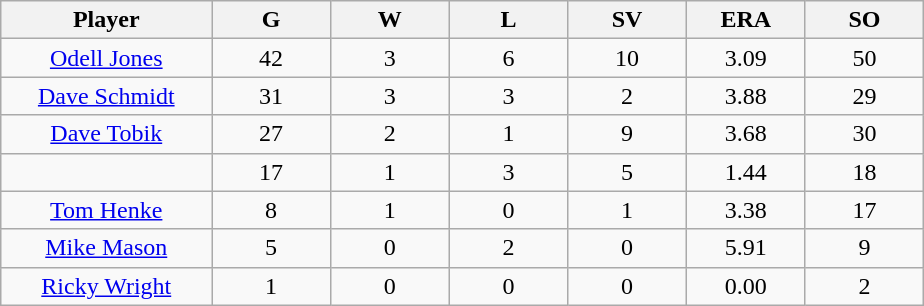<table class="wikitable sortable">
<tr>
<th bgcolor="#DDDDFF" width="16%">Player</th>
<th bgcolor="#DDDDFF" width="9%">G</th>
<th bgcolor="#DDDDFF" width="9%">W</th>
<th bgcolor="#DDDDFF" width="9%">L</th>
<th bgcolor="#DDDDFF" width="9%">SV</th>
<th bgcolor="#DDDDFF" width="9%">ERA</th>
<th bgcolor="#DDDDFF" width="9%">SO</th>
</tr>
<tr align="center">
<td><a href='#'>Odell Jones</a></td>
<td>42</td>
<td>3</td>
<td>6</td>
<td>10</td>
<td>3.09</td>
<td>50</td>
</tr>
<tr align=center>
<td><a href='#'>Dave Schmidt</a></td>
<td>31</td>
<td>3</td>
<td>3</td>
<td>2</td>
<td>3.88</td>
<td>29</td>
</tr>
<tr align=center>
<td><a href='#'>Dave Tobik</a></td>
<td>27</td>
<td>2</td>
<td>1</td>
<td>9</td>
<td>3.68</td>
<td>30</td>
</tr>
<tr align=center>
<td></td>
<td>17</td>
<td>1</td>
<td>3</td>
<td>5</td>
<td>1.44</td>
<td>18</td>
</tr>
<tr align="center">
<td><a href='#'>Tom Henke</a></td>
<td>8</td>
<td>1</td>
<td>0</td>
<td>1</td>
<td>3.38</td>
<td>17</td>
</tr>
<tr align=center>
<td><a href='#'>Mike Mason</a></td>
<td>5</td>
<td>0</td>
<td>2</td>
<td>0</td>
<td>5.91</td>
<td>9</td>
</tr>
<tr align=center>
<td><a href='#'>Ricky Wright</a></td>
<td>1</td>
<td>0</td>
<td>0</td>
<td>0</td>
<td>0.00</td>
<td>2</td>
</tr>
</table>
